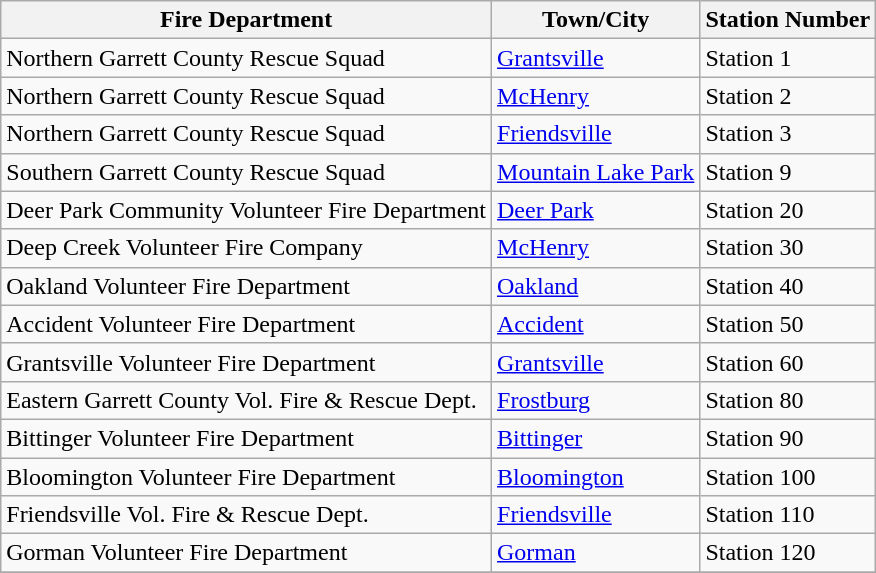<table class="wikitable">
<tr>
<th>Fire Department</th>
<th>Town/City</th>
<th>Station Number</th>
</tr>
<tr>
<td>Northern Garrett County Rescue Squad</td>
<td><a href='#'>Grantsville</a></td>
<td>Station 1</td>
</tr>
<tr>
<td>Northern Garrett County Rescue Squad</td>
<td><a href='#'>McHenry</a></td>
<td>Station 2</td>
</tr>
<tr>
<td>Northern Garrett County Rescue Squad</td>
<td><a href='#'>Friendsville</a></td>
<td>Station 3</td>
</tr>
<tr>
<td>Southern Garrett County Rescue Squad</td>
<td><a href='#'>Mountain Lake Park</a></td>
<td>Station 9</td>
</tr>
<tr>
<td>Deer Park Community Volunteer Fire Department</td>
<td><a href='#'>Deer Park</a></td>
<td>Station 20</td>
</tr>
<tr>
<td>Deep Creek Volunteer Fire Company</td>
<td><a href='#'>McHenry</a></td>
<td>Station 30</td>
</tr>
<tr>
<td>Oakland Volunteer Fire Department</td>
<td><a href='#'>Oakland</a></td>
<td>Station 40</td>
</tr>
<tr>
<td>Accident Volunteer Fire Department</td>
<td><a href='#'>Accident</a></td>
<td>Station 50</td>
</tr>
<tr>
<td>Grantsville Volunteer Fire Department</td>
<td><a href='#'>Grantsville</a></td>
<td>Station 60</td>
</tr>
<tr>
<td>Eastern Garrett County Vol. Fire & Rescue Dept.</td>
<td><a href='#'>Frostburg</a></td>
<td>Station 80</td>
</tr>
<tr>
<td>Bittinger Volunteer Fire Department</td>
<td><a href='#'>Bittinger</a></td>
<td>Station 90</td>
</tr>
<tr>
<td>Bloomington Volunteer Fire Department</td>
<td><a href='#'>Bloomington</a></td>
<td>Station 100</td>
</tr>
<tr>
<td>Friendsville Vol. Fire & Rescue Dept.</td>
<td><a href='#'>Friendsville</a></td>
<td>Station 110</td>
</tr>
<tr>
<td>Gorman Volunteer Fire Department</td>
<td><a href='#'>Gorman</a></td>
<td>Station 120</td>
</tr>
<tr>
</tr>
</table>
